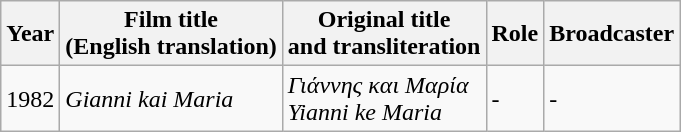<table class="wikitable">
<tr>
<th>Year</th>
<th>Film title<br>(English translation)</th>
<th>Original title<br>and transliteration</th>
<th>Role</th>
<th>Broadcaster</th>
</tr>
<tr>
<td>1982</td>
<td><em>Gianni kai Maria</em></td>
<td><em>Γιάννης και Μαρία</em><br><em>Yianni ke Maria</em></td>
<td>-</td>
<td>-</td>
</tr>
</table>
